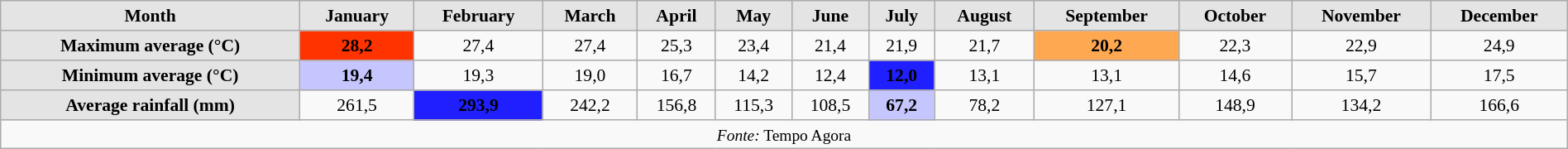<table class="wikitable" style="font-size:90%;width:100%;border:0px;text-align:center;line-height:120%;">
<tr>
<th style="background: #E4E4E4; color: black;" height="17">Month</th>
<th style="background: #E4E4E4; color: black;">January</th>
<th style="background: #E4E4E4; color: black;">February</th>
<th style="background: #E4E4E4; color: black;">March</th>
<th style="background: #E4E4E4; color: black;">April</th>
<th style="background: #E4E4E4; color: black;">May</th>
<th style="background: #E4E4E4; color: black;">June</th>
<th style="background: #E4E4E4; color: black;">July</th>
<th style="background: #E4E4E4; color: black;">August</th>
<th style="background: #E4E4E4; color: black;">September</th>
<th style="background: #E4E4E4; color:#000000;">October</th>
<th style="background: #E4E4E4; color:#000000;">November</th>
<th style="background: #E4E4E4; color:#000000;">December</th>
</tr>
<tr>
<th style="background: #E4E4E4; color:#000000;" height="16;">Maximum average (°C)</th>
<td style="background: #FF3300; color:#000000;"><strong>28,2</strong></td>
<td style="background: color:#000000;">27,4</td>
<td style="background: color:#000000;">27,4</td>
<td style="background: color:#000000;">25,3</td>
<td style="background: color:#000000;">23,4</td>
<td style="background: color:#000000;">21,4</td>
<td style="background: color:#000000;">21,9</td>
<td style="background: color:#000000;">21,7</td>
<td style="background: #FFA852; color:#000000;"><strong>20,2</strong></td>
<td style="background: color:#000000;">22,3</td>
<td style="background: color:#000000;">22,9</td>
<td style="background: color:#000000;">24,9</td>
</tr>
<tr>
<th style="background: #E4E4E4; color:#000000;" height="16;">Minimum average (°C)</th>
<td style="background: #C6C6FF; color: black;"><strong>19,4</strong></td>
<td style="background: color: black;">19,3</td>
<td style="background: color: black;">19,0</td>
<td style="background: color: black;">16,7</td>
<td style="background: color: black;">14,2</td>
<td style="background: color: black;">12,4</td>
<td style="background: #1F1FFF; color: black;"><strong>12,0</strong></td>
<td style="background: color: black;">13,1</td>
<td style="background: color: black;">13,1</td>
<td style="background: color: black;">14,6</td>
<td style="background: color: black;">15,7</td>
<td style="background: color: black;">17,5</td>
</tr>
<tr>
<th style="background: #E4E4E4; color:#000000;" height="16;">Average rainfall (mm)</th>
<td style="background: color: black;">261,5</td>
<td style="background: #1F1FFF; color: black;"><strong>293,9</strong></td>
<td style="background: color: black;">242,2</td>
<td style="background: color: black;">156,8</td>
<td style="background: color: black;">115,3</td>
<td style="background: color: black;">108,5</td>
<td style="background: #C6C6FF; color: black;"><strong>67,2</strong></td>
<td style="background: color: black;">78,2</td>
<td style="background: color: black;">127,1</td>
<td style="background: color: black;">148,9</td>
<td style="background: color: black;">134,2</td>
<td style="background: color: black;">166,6</td>
</tr>
<tr>
<td colspan="14" style="text-align:center;font-size:90%;"><em>Fonte:</em> Tempo Agora<em></td>
</tr>
</table>
